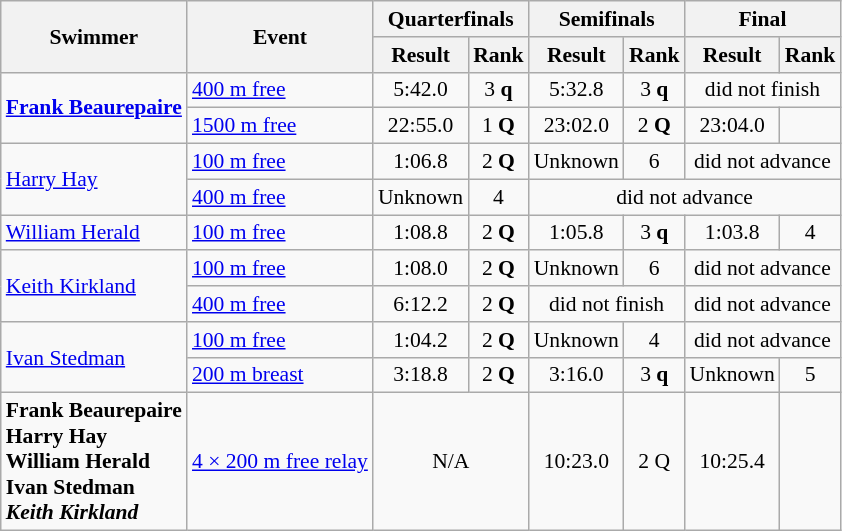<table class=wikitable style="font-size:90%">
<tr>
<th rowspan=2>Swimmer</th>
<th rowspan=2>Event</th>
<th colspan=2>Quarterfinals</th>
<th colspan=2>Semifinals</th>
<th colspan=2>Final</th>
</tr>
<tr>
<th>Result</th>
<th>Rank</th>
<th>Result</th>
<th>Rank</th>
<th>Result</th>
<th>Rank</th>
</tr>
<tr>
<td rowspan=2><strong><a href='#'>Frank Beaurepaire</a></strong></td>
<td><a href='#'>400 m free</a></td>
<td align=center>5:42.0</td>
<td align=center>3 <strong>q</strong></td>
<td align=center>5:32.8</td>
<td align=center>3 <strong>q</strong></td>
<td align=center colspan=2>did not finish</td>
</tr>
<tr>
<td><a href='#'>1500 m free</a></td>
<td align=center>22:55.0</td>
<td align=center>1 <strong>Q</strong></td>
<td align=center>23:02.0</td>
<td align=center>2 <strong>Q</strong></td>
<td align=center>23:04.0</td>
<td align=center></td>
</tr>
<tr>
<td rowspan=2><a href='#'>Harry Hay</a></td>
<td><a href='#'>100 m free</a></td>
<td align=center>1:06.8</td>
<td align=center>2 <strong>Q</strong></td>
<td align=center>Unknown</td>
<td align=center>6</td>
<td align=center colspan=2>did not advance</td>
</tr>
<tr>
<td><a href='#'>400 m free</a></td>
<td align=center>Unknown</td>
<td align=center>4</td>
<td align=center colspan=4>did not advance</td>
</tr>
<tr>
<td><a href='#'>William Herald</a></td>
<td><a href='#'>100 m free</a></td>
<td align=center>1:08.8</td>
<td align=center>2 <strong>Q</strong></td>
<td align=center>1:05.8</td>
<td align=center>3 <strong>q</strong></td>
<td align=center>1:03.8</td>
<td align=center>4</td>
</tr>
<tr>
<td rowspan=2><a href='#'>Keith Kirkland</a></td>
<td><a href='#'>100 m free</a></td>
<td align=center>1:08.0</td>
<td align=center>2 <strong>Q</strong></td>
<td align=center>Unknown</td>
<td align=center>6</td>
<td align=center colspan=2>did not advance</td>
</tr>
<tr>
<td><a href='#'>400 m free</a></td>
<td align=center>6:12.2</td>
<td align=center>2 <strong>Q</strong></td>
<td align=center colspan=2>did not finish</td>
<td align=center colspan=2>did not advance</td>
</tr>
<tr>
<td rowspan=2><a href='#'>Ivan Stedman</a></td>
<td><a href='#'>100 m free</a></td>
<td align=center>1:04.2</td>
<td align=center>2 <strong>Q</strong></td>
<td align=center>Unknown</td>
<td align=center>4</td>
<td align=center colspan=2>did not advance</td>
</tr>
<tr>
<td><a href='#'>200 m breast</a></td>
<td align=center>3:18.8</td>
<td align=center>2 <strong>Q</strong></td>
<td align=center>3:16.0</td>
<td align=center>3 <strong>q</strong></td>
<td align=center>Unknown</td>
<td align=center>5</td>
</tr>
<tr>
<td><strong>Frank Beaurepaire <br> Harry Hay <br> William Herald <br> Ivan Stedman <br> <em>Keith Kirkland<strong><em></td>
<td><a href='#'>4 × 200 m free relay</a></td>
<td align=center colspan=2>N/A</td>
<td align=center>10:23.0</td>
<td align=center>2 </strong>Q<strong></td>
<td align=center>10:25.4</td>
<td align=center></td>
</tr>
</table>
